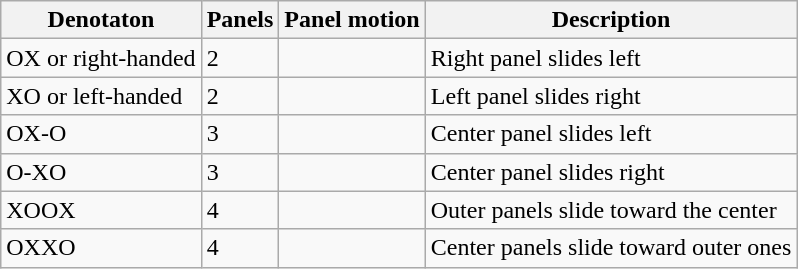<table class="wikitable" border="1">
<tr>
<th>Denotaton</th>
<th>Panels</th>
<th>Panel motion</th>
<th>Description</th>
</tr>
<tr>
<td>OX or right-handed</td>
<td>2</td>
<td></td>
<td>Right panel slides left</td>
</tr>
<tr>
<td>XO or left-handed</td>
<td>2</td>
<td></td>
<td>Left panel slides right</td>
</tr>
<tr>
<td>OX-O</td>
<td>3</td>
<td></td>
<td>Center panel slides left</td>
</tr>
<tr>
<td>O-XO</td>
<td>3</td>
<td></td>
<td>Center panel slides right</td>
</tr>
<tr>
<td>XOOX</td>
<td>4</td>
<td></td>
<td>Outer panels slide toward the center</td>
</tr>
<tr>
<td>OXXO</td>
<td>4</td>
<td></td>
<td>Center panels slide toward outer ones</td>
</tr>
</table>
